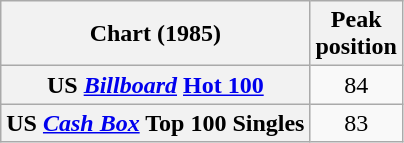<table class="wikitable sortable plainrowheaders" style="text-align:center">
<tr>
<th>Chart (1985)</th>
<th>Peak<br>position</th>
</tr>
<tr>
<th scope="row">US <em><a href='#'>Billboard</a></em> <a href='#'>Hot 100</a></th>
<td style="text-align:center;">84</td>
</tr>
<tr>
<th scope="row">US <em><a href='#'>Cash Box</a></em> Top 100 Singles</th>
<td style="text-align:center;">83</td>
</tr>
</table>
